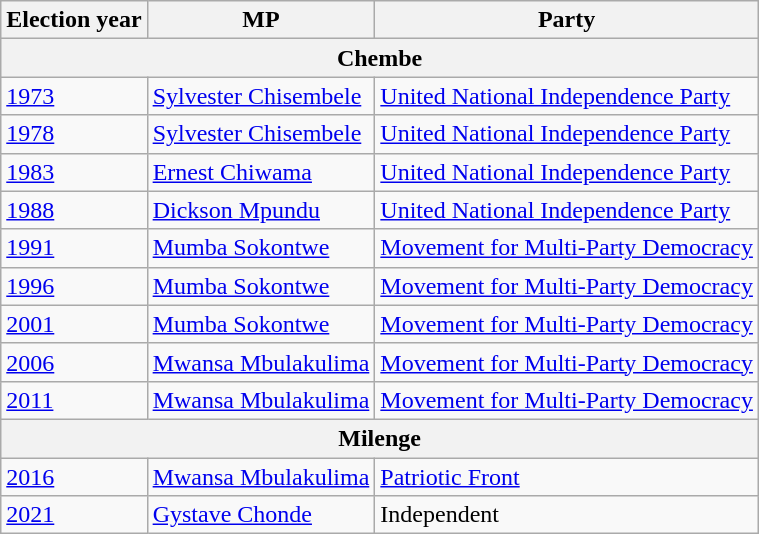<table class=wikitable>
<tr>
<th>Election year</th>
<th>MP</th>
<th>Party</th>
</tr>
<tr>
<th colspan=3>Chembe</th>
</tr>
<tr>
<td><a href='#'>1973</a></td>
<td><a href='#'>Sylvester Chisembele</a></td>
<td><a href='#'>United National Independence Party</a></td>
</tr>
<tr>
<td><a href='#'>1978</a></td>
<td><a href='#'>Sylvester Chisembele</a></td>
<td><a href='#'>United National Independence Party</a></td>
</tr>
<tr>
<td><a href='#'>1983</a></td>
<td><a href='#'>Ernest Chiwama</a></td>
<td><a href='#'>United National Independence Party</a></td>
</tr>
<tr>
<td><a href='#'>1988</a></td>
<td><a href='#'>Dickson Mpundu</a></td>
<td><a href='#'>United National Independence Party</a></td>
</tr>
<tr>
<td><a href='#'>1991</a></td>
<td><a href='#'>Mumba Sokontwe</a></td>
<td><a href='#'>Movement for Multi-Party Democracy</a></td>
</tr>
<tr>
<td><a href='#'>1996</a></td>
<td><a href='#'>Mumba Sokontwe</a></td>
<td><a href='#'>Movement for Multi-Party Democracy</a></td>
</tr>
<tr>
<td><a href='#'>2001</a></td>
<td><a href='#'>Mumba Sokontwe</a></td>
<td><a href='#'>Movement for Multi-Party Democracy</a></td>
</tr>
<tr>
<td><a href='#'>2006</a></td>
<td><a href='#'>Mwansa Mbulakulima</a></td>
<td><a href='#'>Movement for Multi-Party Democracy</a></td>
</tr>
<tr>
<td><a href='#'>2011</a></td>
<td><a href='#'>Mwansa Mbulakulima</a></td>
<td><a href='#'>Movement for Multi-Party Democracy</a></td>
</tr>
<tr>
<th colspan=3>Milenge</th>
</tr>
<tr>
<td><a href='#'>2016</a></td>
<td><a href='#'>Mwansa Mbulakulima</a></td>
<td><a href='#'>Patriotic Front</a></td>
</tr>
<tr>
<td><a href='#'>2021</a></td>
<td><a href='#'>Gystave Chonde</a></td>
<td>Independent</td>
</tr>
</table>
